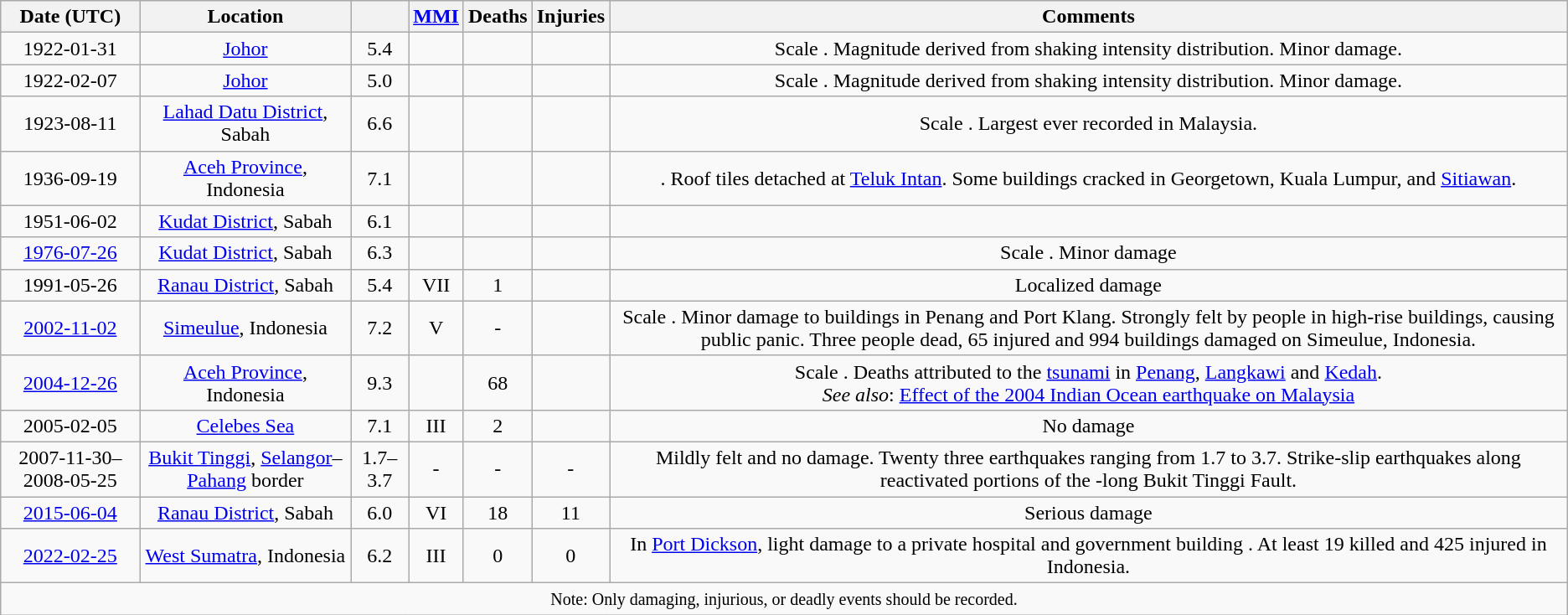<table class="wikitable sortable" style="text-align: center;">
<tr bgcolor="#ececec">
<th>Date (UTC)</th>
<th>Location</th>
<th></th>
<th><a href='#'>MMI</a></th>
<th>Deaths</th>
<th>Injuries</th>
<th>Comments</th>
</tr>
<tr>
<td>1922-01-31</td>
<td><a href='#'>Johor</a></td>
<td>5.4</td>
<td></td>
<td></td>
<td></td>
<td>Scale . Magnitude derived from shaking intensity distribution. Minor damage.</td>
</tr>
<tr>
<td>1922-02-07</td>
<td><a href='#'>Johor</a></td>
<td>5.0</td>
<td></td>
<td></td>
<td></td>
<td>Scale . Magnitude derived from shaking intensity distribution. Minor damage.</td>
</tr>
<tr>
<td>1923-08-11</td>
<td><a href='#'>Lahad Datu District</a>, Sabah</td>
<td>6.6</td>
<td></td>
<td></td>
<td></td>
<td>Scale . Largest ever recorded in Malaysia.</td>
</tr>
<tr>
<td>1936-09-19</td>
<td><a href='#'>Aceh Province</a>, Indonesia</td>
<td>7.1</td>
<td></td>
<td></td>
<td></td>
<td>. Roof tiles detached at <a href='#'>Teluk Intan</a>. Some buildings cracked in Georgetown, Kuala Lumpur, and <a href='#'>Sitiawan</a>.</td>
</tr>
<tr>
<td>1951-06-02</td>
<td><a href='#'>Kudat District</a>, Sabah</td>
<td>6.1</td>
<td></td>
<td></td>
<td></td>
<td></td>
</tr>
<tr>
<td><a href='#'>1976-07-26</a></td>
<td><a href='#'>Kudat District</a>, Sabah</td>
<td>6.3</td>
<td></td>
<td></td>
<td></td>
<td>Scale . Minor damage</td>
</tr>
<tr>
<td>1991-05-26</td>
<td><a href='#'>Ranau District</a>, Sabah</td>
<td>5.4</td>
<td>VII</td>
<td>1</td>
<td></td>
<td>Localized damage</td>
</tr>
<tr>
<td><a href='#'>2002-11-02</a></td>
<td><a href='#'>Simeulue</a>, Indonesia</td>
<td>7.2</td>
<td>V</td>
<td>-</td>
<td></td>
<td>Scale . Minor damage to buildings in Penang and Port Klang. Strongly felt by people in high-rise buildings, causing public panic. Three people dead, 65 injured and 994 buildings damaged on Simeulue, Indonesia.</td>
</tr>
<tr>
<td><a href='#'>2004-12-26</a></td>
<td><a href='#'>Aceh Province</a>, Indonesia</td>
<td>9.3</td>
<td></td>
<td>68</td>
<td></td>
<td>Scale . Deaths attributed to the <a href='#'>tsunami</a> in <a href='#'>Penang</a>, <a href='#'>Langkawi</a> and <a href='#'>Kedah</a>.<br><em>See also</em>: <a href='#'>Effect of the 2004 Indian Ocean earthquake on Malaysia</a></td>
</tr>
<tr>
<td>2005-02-05</td>
<td><a href='#'>Celebes Sea</a></td>
<td>7.1</td>
<td>III</td>
<td>2</td>
<td></td>
<td>No damage</td>
</tr>
<tr>
<td>2007-11-30–2008-05-25</td>
<td><a href='#'>Bukit Tinggi</a>, <a href='#'>Selangor</a>–<a href='#'>Pahang</a> border</td>
<td>1.7–3.7</td>
<td>-</td>
<td>-</td>
<td>-</td>
<td>Mildly felt and no damage. Twenty three earthquakes ranging from  1.7 to 3.7. Strike-slip earthquakes along reactivated portions of the -long Bukit Tinggi Fault.</td>
</tr>
<tr>
<td><a href='#'>2015-06-04</a></td>
<td><a href='#'>Ranau District</a>, Sabah</td>
<td>6.0</td>
<td>VI</td>
<td>18</td>
<td>11</td>
<td>Serious damage</td>
</tr>
<tr>
<td><a href='#'>2022-02-25</a></td>
<td><a href='#'>West Sumatra</a>, Indonesia</td>
<td>6.2</td>
<td>III</td>
<td>0</td>
<td>0</td>
<td>In <a href='#'>Port Dickson</a>, light damage to a private hospital and government building . At least 19 killed and 425 injured in Indonesia.</td>
</tr>
<tr class="sortbottom">
<td colspan="8"><small>Note: Only damaging, injurious, or deadly events should be recorded.</small></td>
</tr>
</table>
